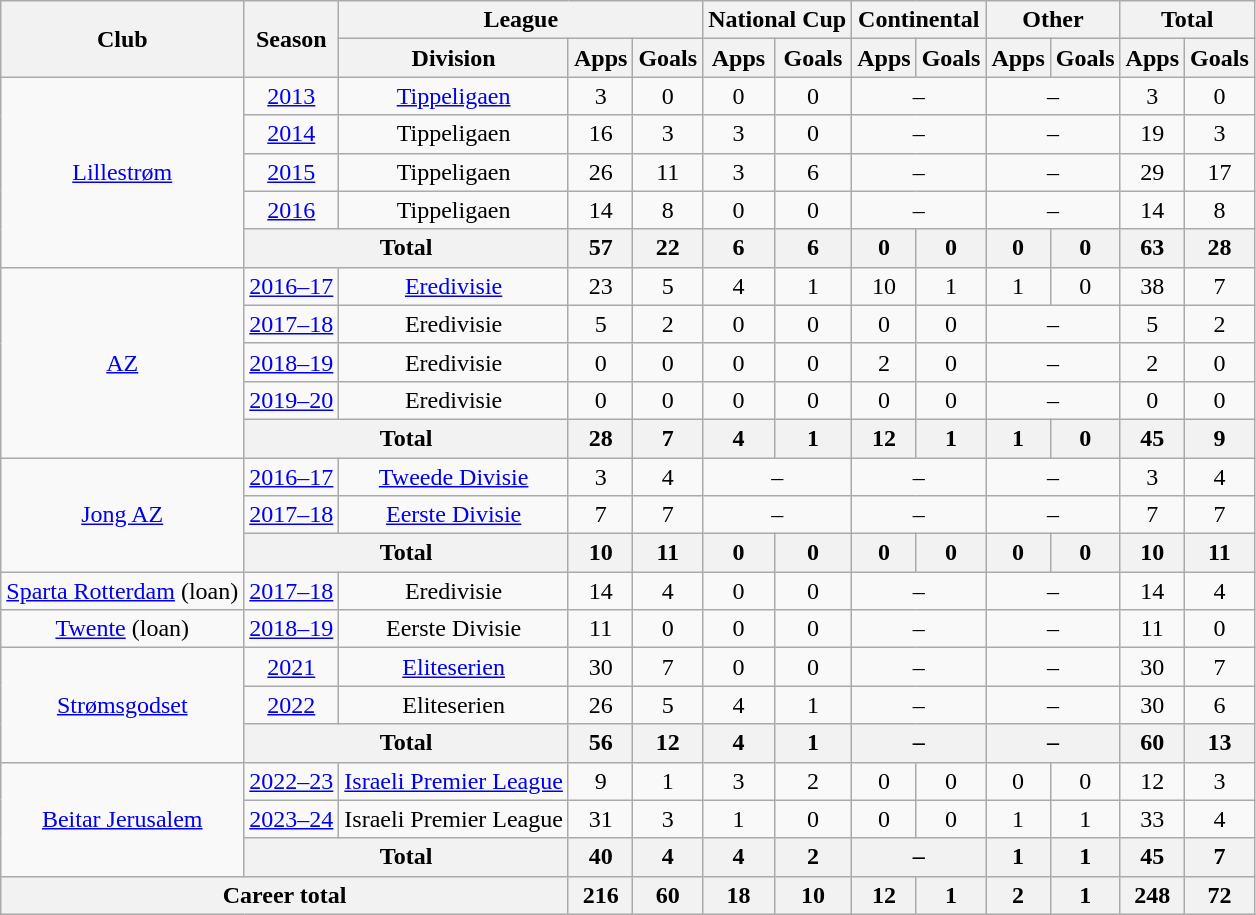<table class="wikitable" style="text-align: center;">
<tr>
<th rowspan="2">Club</th>
<th rowspan="2">Season</th>
<th colspan="3">League</th>
<th colspan="2">National Cup</th>
<th colspan="2">Continental</th>
<th colspan="2">Other</th>
<th colspan="2">Total</th>
</tr>
<tr>
<th>Division</th>
<th>Apps</th>
<th>Goals</th>
<th>Apps</th>
<th>Goals</th>
<th>Apps</th>
<th>Goals</th>
<th>Apps</th>
<th>Goals</th>
<th>Apps</th>
<th>Goals</th>
</tr>
<tr>
<td rowspan="5"><a href='#'>Lillestrøm</a></td>
<td><a href='#'>2013</a></td>
<td><a href='#'>Tippeligaen</a></td>
<td>3</td>
<td>0</td>
<td>0</td>
<td>0</td>
<td colspan="2">–</td>
<td colspan="2">–</td>
<td>3</td>
<td>0</td>
</tr>
<tr>
<td><a href='#'>2014</a></td>
<td>Tippeligaen</td>
<td>16</td>
<td>3</td>
<td>3</td>
<td>0</td>
<td colspan="2">–</td>
<td colspan="2">–</td>
<td>19</td>
<td>3</td>
</tr>
<tr>
<td><a href='#'>2015</a></td>
<td>Tippeligaen</td>
<td>26</td>
<td>11</td>
<td>3</td>
<td>6</td>
<td colspan="2">–</td>
<td colspan="2">–</td>
<td>29</td>
<td>17</td>
</tr>
<tr>
<td><a href='#'>2016</a></td>
<td>Tippeligaen</td>
<td>14</td>
<td>8</td>
<td>0</td>
<td>0</td>
<td colspan="2">–</td>
<td colspan="2">–</td>
<td>14</td>
<td>8</td>
</tr>
<tr>
<th colspan="2">Total</th>
<th>57</th>
<th>22</th>
<th>6</th>
<th>6</th>
<th>0</th>
<th>0</th>
<th>0</th>
<th>0</th>
<th>63</th>
<th>28</th>
</tr>
<tr>
<td rowspan="5"><a href='#'>AZ</a></td>
<td><a href='#'>2016–17</a></td>
<td><a href='#'>Eredivisie</a></td>
<td>23</td>
<td>5</td>
<td>4</td>
<td>1</td>
<td>10</td>
<td>1</td>
<td>1</td>
<td>0</td>
<td>38</td>
<td>7</td>
</tr>
<tr>
<td><a href='#'>2017–18</a></td>
<td>Eredivisie</td>
<td>5</td>
<td>2</td>
<td>0</td>
<td>0</td>
<td>0</td>
<td>0</td>
<td colspan="2">–</td>
<td>5</td>
<td>2</td>
</tr>
<tr>
<td><a href='#'>2018–19</a></td>
<td>Eredivisie</td>
<td>0</td>
<td>0</td>
<td>0</td>
<td>0</td>
<td>2</td>
<td>0</td>
<td colspan="2">–</td>
<td>2</td>
<td>0</td>
</tr>
<tr>
<td><a href='#'>2019–20</a></td>
<td>Eredivisie</td>
<td>0</td>
<td>0</td>
<td>0</td>
<td>0</td>
<td>0</td>
<td>0</td>
<td colspan="2">–</td>
<td>0</td>
<td>0</td>
</tr>
<tr>
<th colspan="2">Total</th>
<th>28</th>
<th>7</th>
<th>4</th>
<th>1</th>
<th>12</th>
<th>1</th>
<th>1</th>
<th>0</th>
<th>45</th>
<th>9</th>
</tr>
<tr>
<td rowspan=3><a href='#'>Jong AZ</a></td>
<td><a href='#'>2016–17</a></td>
<td><a href='#'>Tweede Divisie</a></td>
<td>3</td>
<td>4</td>
<td colspan="2">–</td>
<td colspan="2">–</td>
<td colspan="2">–</td>
<td>3</td>
<td>4</td>
</tr>
<tr>
<td><a href='#'>2017–18</a></td>
<td><a href='#'>Eerste Divisie</a></td>
<td>7</td>
<td>7</td>
<td colspan="2">–</td>
<td colspan="2">–</td>
<td colspan="2">–</td>
<td>7</td>
<td>7</td>
</tr>
<tr>
<th colspan=2>Total</th>
<th>10</th>
<th>11</th>
<th>0</th>
<th>0</th>
<th>0</th>
<th>0</th>
<th>0</th>
<th>0</th>
<th>10</th>
<th>11</th>
</tr>
<tr>
<td><a href='#'>Sparta Rotterdam</a> (loan)</td>
<td><a href='#'>2017–18</a></td>
<td>Eredivisie</td>
<td>14</td>
<td>4</td>
<td>0</td>
<td>0</td>
<td colspan="2">–</td>
<td colspan="2">–</td>
<td>14</td>
<td>4</td>
</tr>
<tr>
<td><a href='#'>Twente</a> (loan)</td>
<td><a href='#'>2018–19</a></td>
<td>Eerste Divisie</td>
<td>11</td>
<td>0</td>
<td>0</td>
<td>0</td>
<td colspan="2">–</td>
<td colspan="2">–</td>
<td>11</td>
<td>0</td>
</tr>
<tr>
<td rowspan="3"><a href='#'>Strømsgodset</a></td>
<td><a href='#'>2021</a></td>
<td><a href='#'>Eliteserien</a></td>
<td>30</td>
<td>7</td>
<td>0</td>
<td>0</td>
<td colspan="2">–</td>
<td colspan="2">–</td>
<td>30</td>
<td>7</td>
</tr>
<tr>
<td><a href='#'>2022</a></td>
<td>Eliteserien</td>
<td>26</td>
<td>5</td>
<td>4</td>
<td>1</td>
<td colspan="2">–</td>
<td colspan="2">–</td>
<td>30</td>
<td>6</td>
</tr>
<tr>
<th colspan="2">Total</th>
<th>56</th>
<th>12</th>
<th>4</th>
<th>1</th>
<th colspan="2">–</th>
<th colspan="2">–</th>
<th>60</th>
<th>13</th>
</tr>
<tr>
<td rowspan="3"><a href='#'>Beitar Jerusalem</a></td>
<td><a href='#'>2022–23</a></td>
<td><a href='#'>Israeli Premier League</a></td>
<td>9</td>
<td>1</td>
<td>3</td>
<td>2</td>
<td>0</td>
<td>0</td>
<td>0</td>
<td>0</td>
<td>12</td>
<td>3</td>
</tr>
<tr>
<td><a href='#'>2023–24</a></td>
<td>Israeli Premier League</td>
<td>31</td>
<td>3</td>
<td>1</td>
<td>0</td>
<td>0</td>
<td>0</td>
<td>1</td>
<td>1</td>
<td>33</td>
<td>4</td>
</tr>
<tr>
<th colspan="2">Total</th>
<th>40</th>
<th>4</th>
<th>4</th>
<th>2</th>
<th colspan="2">–</th>
<th>1</th>
<th>1</th>
<th>45</th>
<th>7</th>
</tr>
<tr>
<th colspan="3">Career total</th>
<th>216</th>
<th>60</th>
<th>18</th>
<th>10</th>
<th>12</th>
<th>1</th>
<th>2</th>
<th>1</th>
<th>248</th>
<th>72</th>
</tr>
</table>
